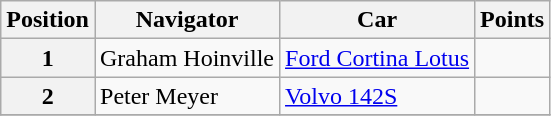<table class="wikitable" border="1">
<tr>
<th>Position</th>
<th>Navigator</th>
<th>Car</th>
<th>Points</th>
</tr>
<tr>
<th>1</th>
<td>Graham Hoinville</td>
<td><a href='#'>Ford Cortina Lotus</a></td>
<td align="center"></td>
</tr>
<tr>
<th>2</th>
<td>Peter Meyer</td>
<td><a href='#'>Volvo 142S</a></td>
<td align="center"></td>
</tr>
<tr>
</tr>
</table>
